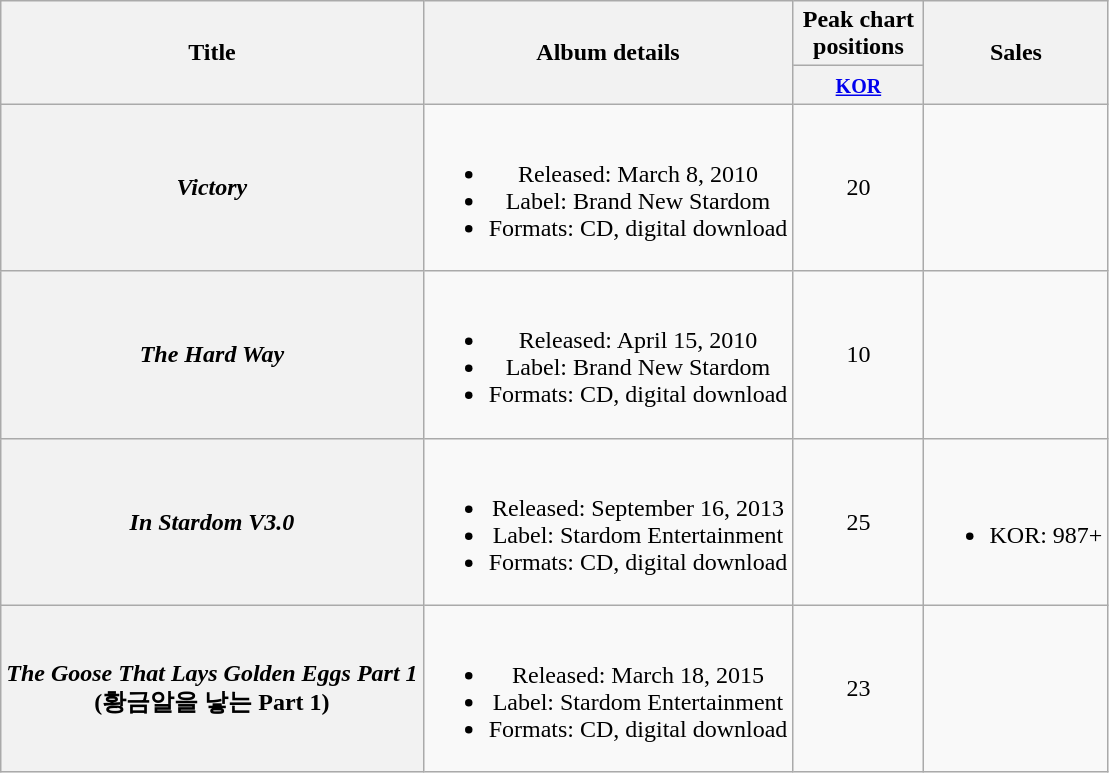<table class="wikitable plainrowheaders" style="text-align:center;">
<tr>
<th scope="col" rowspan="2">Title</th>
<th scope="col" rowspan="2">Album details</th>
<th scope="col" colspan="1" style="width:5em;">Peak chart positions</th>
<th scope="col" rowspan="2">Sales</th>
</tr>
<tr>
<th><small><a href='#'>KOR</a></small><br></th>
</tr>
<tr>
<th scope="row"><em>Victory</em></th>
<td><br><ul><li>Released: March 8, 2010</li><li>Label: Brand New Stardom</li><li>Formats: CD, digital download</li></ul></td>
<td>20</td>
<td></td>
</tr>
<tr>
<th scope="row"><em>The Hard Way</em><br></th>
<td><br><ul><li>Released: April 15, 2010</li><li>Label: Brand New Stardom</li><li>Formats: CD, digital download</li></ul></td>
<td>10</td>
<td></td>
</tr>
<tr>
<th scope="row"><em>In Stardom V3.0</em></th>
<td><br><ul><li>Released: September 16, 2013</li><li>Label: Stardom Entertainment</li><li>Formats: CD, digital download</li></ul></td>
<td>25</td>
<td><br><ul><li>KOR: 987+</li></ul></td>
</tr>
<tr>
<th scope="row"><em>The Goose That Lays Golden Eggs Part 1</em><br>(황금알을 낳는 Part 1)</th>
<td><br><ul><li>Released: March 18, 2015</li><li>Label: Stardom Entertainment</li><li>Formats: CD, digital download</li></ul></td>
<td>23</td>
<td></td>
</tr>
</table>
